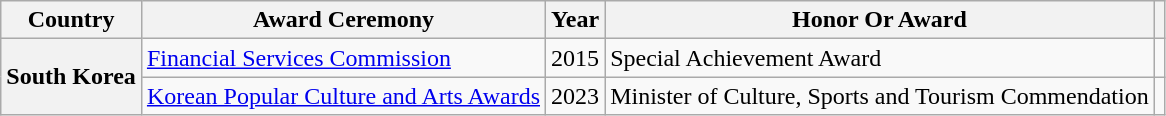<table class="wikitable plainrowheaders sortable">
<tr>
<th scope="col">Country</th>
<th scope="col">Award Ceremony</th>
<th scope="col">Year</th>
<th scope="col">Honor Or Award</th>
<th scope="col" class="unsortable"></th>
</tr>
<tr>
<th scope="row" rowspan="2">South Korea</th>
<td><a href='#'>Financial Services Commission</a></td>
<td style="text-align:center">2015</td>
<td>Special Achievement Award</td>
<td style="text-align:center"></td>
</tr>
<tr>
<td><a href='#'>Korean Popular Culture and Arts Awards</a></td>
<td style="text-align:center">2023</td>
<td>Minister of Culture, Sports and Tourism Commendation</td>
<td style="text-align:center"></td>
</tr>
</table>
